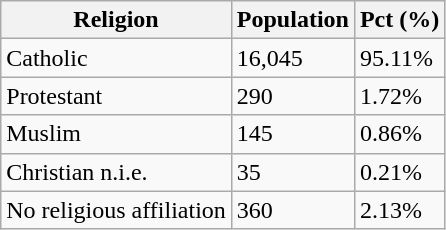<table class="wikitable">
<tr>
<th>Religion</th>
<th>Population</th>
<th>Pct (%)</th>
</tr>
<tr>
<td>Catholic</td>
<td>16,045</td>
<td>95.11%</td>
</tr>
<tr>
<td>Protestant</td>
<td>290</td>
<td>1.72%</td>
</tr>
<tr>
<td>Muslim</td>
<td>145</td>
<td>0.86%</td>
</tr>
<tr>
<td>Christian n.i.e.</td>
<td>35</td>
<td>0.21%</td>
</tr>
<tr>
<td>No religious affiliation</td>
<td>360</td>
<td>2.13%</td>
</tr>
</table>
